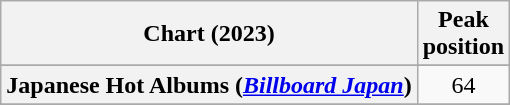<table class="wikitable sortable plainrowheaders" style="text-align:center;">
<tr>
<th scope="col">Chart (2023)</th>
<th scope="col">Peak<br>position</th>
</tr>
<tr>
</tr>
<tr>
</tr>
<tr>
</tr>
<tr>
</tr>
<tr>
</tr>
<tr>
</tr>
<tr>
<th scope="row">Japanese Hot Albums (<em><a href='#'>Billboard Japan</a></em>)</th>
<td>64</td>
</tr>
<tr>
</tr>
<tr>
</tr>
<tr>
</tr>
<tr>
</tr>
<tr>
</tr>
<tr>
</tr>
</table>
